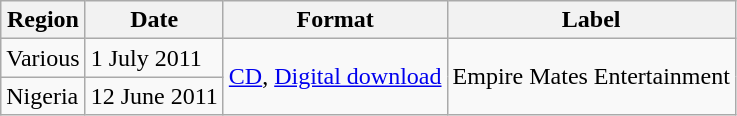<table class="wikitable sortable">
<tr>
<th>Region</th>
<th>Date</th>
<th>Format</th>
<th>Label</th>
</tr>
<tr>
<td>Various</td>
<td>1 July 2011</td>
<td rowspan="2"><a href='#'>CD</a>, <a href='#'>Digital download</a></td>
<td rowspan="2">Empire Mates Entertainment</td>
</tr>
<tr>
<td>Nigeria</td>
<td>12 June 2011</td>
</tr>
</table>
